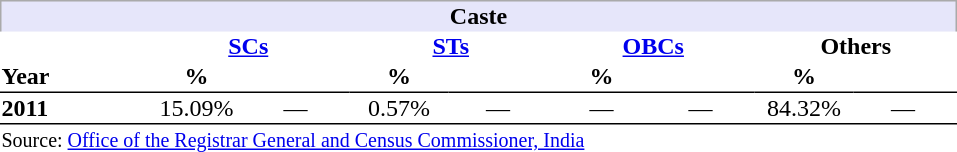<table style="text-align: center; border-spacing: 0;">
<tr>
<th colspan="9" style="background: lavender; border-top:1px #aaa solid; border-right:1px #aaa solid; border-bottom:none; border-left:1px #aaa solid">Caste</th>
</tr>
<tr>
<th rowspan="2" style="width:6em; text-align:left; vertical-align:bottom; border-bottom:1px solid black;">Year</th>
<th colspan="2"><a href='#'>SCs</a></th>
<th colspan="2"><a href='#'>STs</a></th>
<th colspan="2"><a href='#'>OBCs</a></th>
<th colspan="2">Others</th>
</tr>
<tr>
<th scope="col" style="width:4em; border-bottom:1px solid black;">%</th>
<th scope="col" style="width:4em; border-bottom:1px solid black; padding-right:0.25em;"></th>
<th scope="col" style="width:4em; border-bottom:1px solid black;">%</th>
<th scope="col" style="width:4em; border-bottom:1px solid black; padding-right:0.25em;"></th>
<th scope="col" style="width:4em; border-bottom:1px solid black;">%</th>
<th scope="col" style="width:4em; border-bottom:1px solid black; padding-right:0.25em;"></th>
<th scope="col" style="width:4em; border-bottom:1px solid black;">%</th>
<th scope="col" style="width:4em; border-bottom:1px solid black; padding-right:0.25em;"></th>
</tr>
<tr>
<th style="text-align:left;">2011</th>
<td>15.09%</td>
<td style="padding-right:0.25em;">—</td>
<td>0.57%</td>
<td style="padding-right:0.25em;">—</td>
<td>—</td>
<td style="padding-right:0.25em;">—</td>
<td>84.32%</td>
<td style="padding-right:0.25em;">—</td>
</tr>
<tr>
<td colspan="9" style="text-align: left; border-top:1px solid black;"><small>Source: <a href='#'>Office of the Registrar General and Census Commissioner, India</a></small></td>
</tr>
</table>
